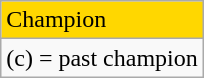<table class="wikitable">
<tr style="background:gold">
<td>Champion</td>
</tr>
<tr>
<td>(c) = past champion</td>
</tr>
</table>
